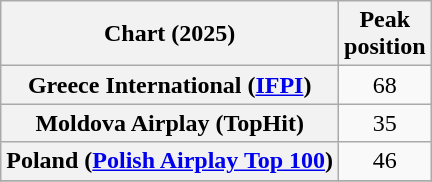<table class="wikitable sortable plainrowheaders" style="text-align:center">
<tr>
<th scope="col">Chart (2025)</th>
<th scope="col">Peak<br>position</th>
</tr>
<tr>
<th scope="row">Greece International (<a href='#'>IFPI</a>)</th>
<td>68</td>
</tr>
<tr>
<th scope="row">Moldova Airplay (TopHit)</th>
<td>35</td>
</tr>
<tr>
<th scope="row">Poland (<a href='#'>Polish Airplay Top 100</a>)</th>
<td>46</td>
</tr>
<tr>
</tr>
</table>
